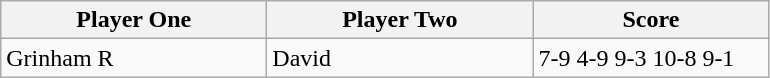<table class="wikitable">
<tr>
<th width=170>Player One</th>
<th width=170>Player Two</th>
<th width=150>Score</th>
</tr>
<tr>
<td> Grinham R</td>
<td> David</td>
<td>7-9 4-9 9-3 10-8 9-1</td>
</tr>
</table>
